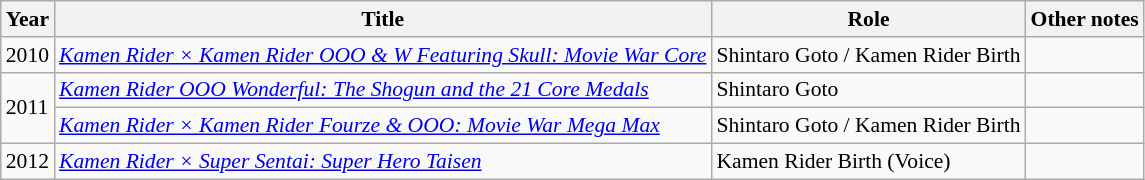<table class="wikitable" style="font-size: 90%;">
<tr>
<th>Year</th>
<th>Title</th>
<th>Role</th>
<th>Other notes</th>
</tr>
<tr>
<td>2010</td>
<td><em><a href='#'>Kamen Rider × Kamen Rider OOO & W Featuring Skull: Movie War Core</a></em></td>
<td>Shintaro Goto / Kamen Rider Birth</td>
<td></td>
</tr>
<tr>
<td rowspan="2">2011</td>
<td><em><a href='#'>Kamen Rider OOO Wonderful: The Shogun and the 21 Core Medals</a></em></td>
<td>Shintaro Goto</td>
<td></td>
</tr>
<tr>
<td><em><a href='#'>Kamen Rider × Kamen Rider Fourze & OOO: Movie War Mega Max</a></em></td>
<td>Shintaro Goto / Kamen Rider Birth</td>
<td></td>
</tr>
<tr>
<td>2012</td>
<td><em><a href='#'>Kamen Rider × Super Sentai: Super Hero Taisen</a></em></td>
<td>Kamen Rider Birth (Voice)</td>
<td></td>
</tr>
</table>
